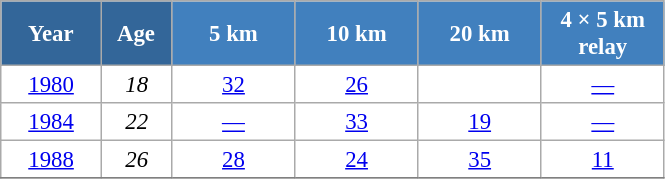<table class="wikitable" style="font-size:95%; text-align:center; border:grey solid 1px; border-collapse:collapse; background:#ffffff;">
<tr>
<th style="background-color:#369; color:white; width:60px;"> Year </th>
<th style="background-color:#369; color:white; width:40px;"> Age </th>
<th style="background-color:#4180be; color:white; width:75px;"> 5 km </th>
<th style="background-color:#4180be; color:white; width:75px;"> 10 km </th>
<th style="background-color:#4180be; color:white; width:75px;"> 20 km </th>
<th style="background-color:#4180be; color:white; width:75px;"> 4 × 5 km <br> relay </th>
</tr>
<tr>
<td><a href='#'>1980</a></td>
<td><em>18</em></td>
<td><a href='#'>32</a></td>
<td><a href='#'>26</a></td>
<td></td>
<td><a href='#'>—</a></td>
</tr>
<tr>
<td><a href='#'>1984</a></td>
<td><em>22</em></td>
<td><a href='#'>—</a></td>
<td><a href='#'>33</a></td>
<td><a href='#'>19</a></td>
<td><a href='#'>—</a></td>
</tr>
<tr>
<td><a href='#'>1988</a></td>
<td><em>26</em></td>
<td><a href='#'>28</a></td>
<td><a href='#'>24</a></td>
<td><a href='#'>35</a></td>
<td><a href='#'>11</a></td>
</tr>
<tr>
</tr>
</table>
